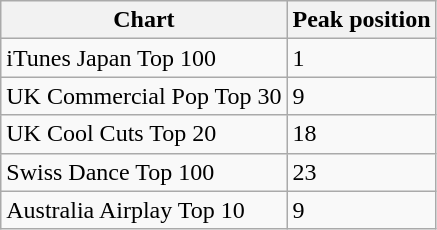<table class="wikitable sortable" border="1">
<tr>
<th>Chart</th>
<th>Peak position</th>
</tr>
<tr>
<td>iTunes Japan Top 100</td>
<td>1</td>
</tr>
<tr>
<td>UK Commercial Pop Top 30</td>
<td>9</td>
</tr>
<tr>
<td>UK Cool Cuts Top 20</td>
<td>18</td>
</tr>
<tr>
<td>Swiss Dance Top 100</td>
<td>23</td>
</tr>
<tr>
<td>Australia Airplay Top 10<br></td>
<td>9</td>
</tr>
</table>
